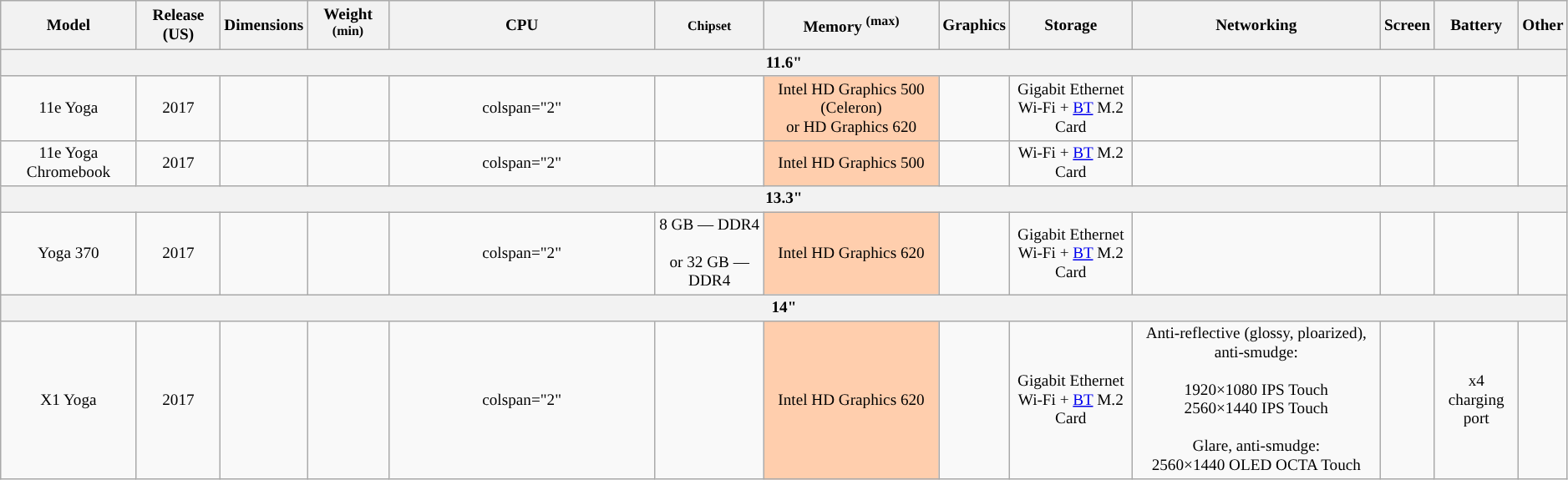<table class="wikitable" style="font-size: 80%; text-align: center; min-width: 80%;">
<tr>
<th>Model</th>
<th>Release (US)</th>
<th>Dimensions</th>
<th>Weight <sup>(min)</sup></th>
<th style="width:17%">CPU</th>
<th><small>Chipset</small></th>
<th>Memory <sup>(max)</sup></th>
<th>Graphics</th>
<th>Storage</th>
<th>Networking</th>
<th>Screen</th>
<th>Battery</th>
<th>Other</th>
</tr>
<tr>
<th colspan=13>11.6"</th>
</tr>
<tr>
<td>11e Yoga </td>
<td>2017</td>
<td></td>
<td></td>
<td>colspan="2" </td>
<td></td>
<td style="background:#ffcead;">Intel HD Graphics 500 (Celeron) <br>or  HD Graphics 620</td>
<td></td>
<td>Gigabit Ethernet<br>Wi-Fi + <a href='#'>BT</a> M.2 Card</td>
<td></td>
<td></td>
<td><br></td>
</tr>
<tr>
<td>11e Yoga Chromebook </td>
<td>2017</td>
<td></td>
<td></td>
<td>colspan="2" </td>
<td></td>
<td style="background:#ffcead;">Intel HD Graphics 500</td>
<td></td>
<td>Wi-Fi + <a href='#'>BT</a> M.2 Card</td>
<td></td>
<td></td>
<td><br></td>
</tr>
<tr>
<th colspan=13>13.3"</th>
</tr>
<tr>
<td>Yoga 370</td>
<td>2017</td>
<td></td>
<td></td>
<td>colspan="2" </td>
<td {{safe>8 GB — DDR4  <br><br>or 32 GB — DDR4  <br></td>
<td style="background:#ffcead;">Intel HD Graphics 620</td>
<td></td>
<td> Gigabit Ethernet<br>Wi-Fi + <a href='#'>BT</a> M.2 Card<br><small></small></td>
<td></td>
<td></td>
<td></td>
</tr>
<tr>
<th colspan=13>14"</th>
</tr>
<tr>
<td>X1 Yoga </td>
<td>2017</td>
<td></td>
<td></td>
<td>colspan="2" </td>
<td></td>
<td style="background:#ffcead;">Intel HD Graphics 620</td>
<td></td>
<td> Gigabit Ethernet<br>Wi-Fi + <a href='#'>BT</a> M.2 Card<br><small></small></td>
<td style="background:">Anti-reflective (glossy, ploarized), anti-smudge: <br><br>1920×1080 IPS Touch<br>
2560×1440 IPS Touch<br><br>
Glare, anti-smudge: <br>
2560×1440 OLED OCTA Touch</td>
<td></td>
<td> x4<br> charging port</td>
</tr>
</table>
